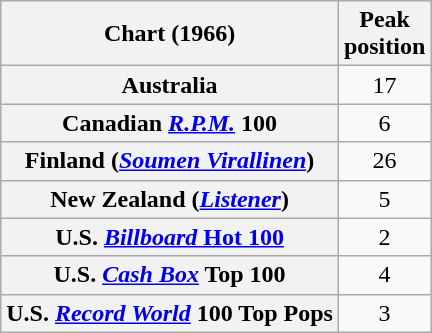<table class="wikitable plainrowheaders sortable">
<tr>
<th scope="col">Chart (1966)</th>
<th scope="col">Peak<br>position</th>
</tr>
<tr>
<th scope="row">Australia</th>
<td style="text-align:center;">17</td>
</tr>
<tr>
<th scope="row">Canadian <em><a href='#'>R.P.M.</a></em> 100</th>
<td align="center">6</td>
</tr>
<tr>
<th scope="row">Finland (<a href='#'><em>Soumen Virallinen</em></a>)</th>
<td style="text-align:center;">26</td>
</tr>
<tr>
<th scope="row">New Zealand (<em><a href='#'>Listener</a></em>)</th>
<td style="text-align:center;">5</td>
</tr>
<tr>
<th scope="row">U.S. <a href='#'><em>Billboard</em> Hot 100</a></th>
<td align="center">2</td>
</tr>
<tr>
<th scope="row">U.S. <em><a href='#'>Cash Box</a></em> Top 100</th>
<td align="center">4</td>
</tr>
<tr>
<th scope="row">U.S. <em><a href='#'>Record World</a></em> 100 Top Pops</th>
<td align="center">3</td>
</tr>
</table>
